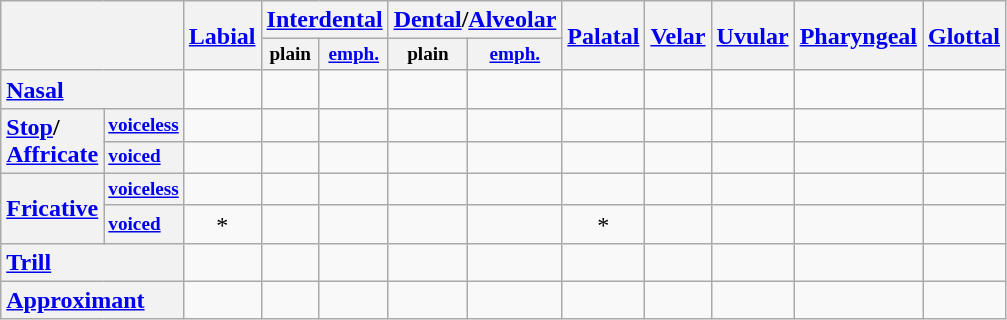<table class="wikitable" style="text-align:center">
<tr>
<th colspan="2" rowspan="2"></th>
<th rowspan="2"><a href='#'>Labial</a></th>
<th colspan="2"><a href='#'>Interdental</a></th>
<th colspan="2"><a href='#'>Dental</a>/<a href='#'>Alveolar</a></th>
<th rowspan="2"><a href='#'>Palatal</a></th>
<th rowspan="2"><a href='#'>Velar</a></th>
<th rowspan="2"><a href='#'>Uvular</a></th>
<th rowspan="2"><a href='#'>Pharyngeal</a></th>
<th rowspan="2"><a href='#'>Glottal</a></th>
</tr>
<tr style="font-size: 80%;">
<th>plain</th>
<th><a href='#'>emph.</a></th>
<th>plain</th>
<th><a href='#'>emph.</a></th>
</tr>
<tr>
<th colspan="2" style="text-align: left;"><a href='#'>Nasal</a></th>
<td></td>
<td></td>
<td></td>
<td></td>
<td></td>
<td></td>
<td></td>
<td></td>
<td></td>
<td></td>
</tr>
<tr>
<th rowspan="2" style="text-align: left;"><a href='#'>Stop</a>/<br><a href='#'>Affricate</a></th>
<th style="text-align: left; font-size: 80%;"><a href='#'>voiceless</a></th>
<td></td>
<td></td>
<td></td>
<td></td>
<td></td>
<td></td>
<td></td>
<td></td>
<td></td>
<td></td>
</tr>
<tr>
<th style="text-align: left; font-size: 80%;"><a href='#'>voiced</a></th>
<td></td>
<td></td>
<td></td>
<td></td>
<td></td>
<td></td>
<td></td>
<td></td>
<td></td>
<td></td>
</tr>
<tr>
<th rowspan="2" style="text-align: left;"><a href='#'>Fricative</a></th>
<th style="text-align: left; font-size: 80%;"><a href='#'>voiceless</a></th>
<td></td>
<td></td>
<td></td>
<td></td>
<td></td>
<td></td>
<td></td>
<td></td>
<td></td>
<td></td>
</tr>
<tr>
<th style="text-align: left; font-size: 80%;"><a href='#'>voiced</a></th>
<td>*</td>
<td></td>
<td></td>
<td></td>
<td></td>
<td>*</td>
<td></td>
<td></td>
<td></td>
<td></td>
</tr>
<tr>
<th colspan="2" style="text-align: left;"><a href='#'>Trill</a></th>
<td></td>
<td></td>
<td></td>
<td></td>
<td></td>
<td></td>
<td></td>
<td></td>
<td></td>
<td></td>
</tr>
<tr>
<th colspan="2" style="text-align: left;"><a href='#'>Approximant</a></th>
<td></td>
<td></td>
<td></td>
<td></td>
<td></td>
<td></td>
<td></td>
<td></td>
<td></td>
<td></td>
</tr>
</table>
